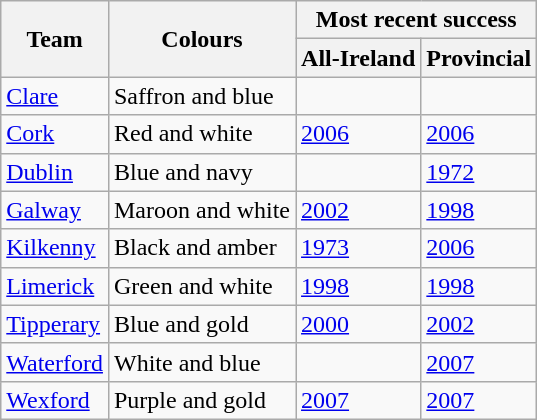<table class="wikitable">
<tr>
<th rowspan="2">Team</th>
<th rowspan="2">Colours</th>
<th colspan="3">Most recent success</th>
</tr>
<tr>
<th>All-Ireland</th>
<th>Provincial</th>
</tr>
<tr>
<td><a href='#'>Clare</a></td>
<td>Saffron and blue</td>
<td></td>
<td></td>
</tr>
<tr>
<td><a href='#'>Cork</a></td>
<td>Red and white</td>
<td><a href='#'>2006</a></td>
<td><a href='#'>2006</a></td>
</tr>
<tr>
<td><a href='#'>Dublin</a></td>
<td>Blue and navy</td>
<td></td>
<td><a href='#'>1972</a></td>
</tr>
<tr>
<td><a href='#'>Galway</a></td>
<td>Maroon and white</td>
<td><a href='#'>2002</a></td>
<td><a href='#'>1998</a></td>
</tr>
<tr>
<td><a href='#'>Kilkenny</a></td>
<td>Black and amber</td>
<td><a href='#'>1973</a></td>
<td><a href='#'>2006</a></td>
</tr>
<tr>
<td><a href='#'>Limerick</a></td>
<td>Green and white</td>
<td><a href='#'>1998</a></td>
<td><a href='#'>1998</a></td>
</tr>
<tr>
<td><a href='#'>Tipperary</a></td>
<td>Blue and gold</td>
<td><a href='#'>2000</a></td>
<td><a href='#'>2002</a></td>
</tr>
<tr>
<td><a href='#'>Waterford</a></td>
<td>White and blue</td>
<td></td>
<td><a href='#'>2007</a></td>
</tr>
<tr>
<td><a href='#'>Wexford</a></td>
<td>Purple and gold</td>
<td><a href='#'>2007</a></td>
<td><a href='#'>2007</a></td>
</tr>
</table>
